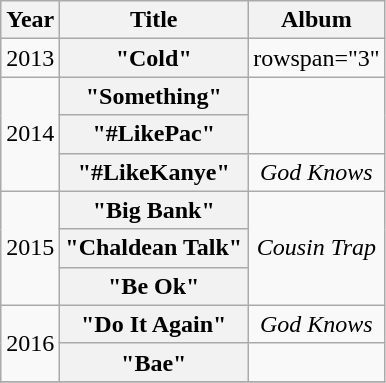<table class="wikitable plainrowheaders" style="text-align:center;">
<tr>
<th scope="col">Year</th>
<th scope="col">Title</th>
<th scope="col">Album</th>
</tr>
<tr>
<td>2013</td>
<th scope="row">"Cold"</th>
<td>rowspan="3" </td>
</tr>
<tr>
<td rowspan="3">2014</td>
<th scope="row">"Something"<br></th>
</tr>
<tr>
<th scope="row">"#LikePac"<br></th>
</tr>
<tr>
<th scope="row">"#LikeKanye"</th>
<td><em>God Knows</em></td>
</tr>
<tr>
<td rowspan="3">2015</td>
<th scope="row">"Big Bank"<br></th>
<td rowspan="3"><em>Cousin Trap</em></td>
</tr>
<tr>
<th scope="row">"Chaldean Talk"<br></th>
</tr>
<tr>
<th scope="row">"Be Ok"<br></th>
</tr>
<tr>
<td rowspan="2">2016</td>
<th scope="row">"Do It Again"<br></th>
<td><em>God Knows</em></td>
</tr>
<tr>
<th scope="row">"Bae"<br></th>
<td></td>
</tr>
<tr>
</tr>
</table>
